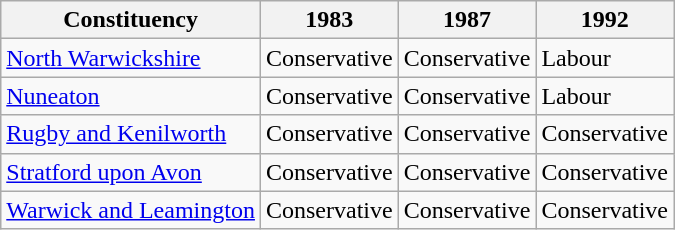<table class="wikitable">
<tr>
<th>Constituency</th>
<th>1983</th>
<th>1987</th>
<th>1992</th>
</tr>
<tr>
<td><a href='#'>North Warwickshire</a></td>
<td bgcolor=>Conservative</td>
<td bgcolor=>Conservative</td>
<td bgcolor=>Labour</td>
</tr>
<tr>
<td><a href='#'>Nuneaton</a></td>
<td bgcolor=>Conservative</td>
<td bgcolor=>Conservative</td>
<td bgcolor=>Labour</td>
</tr>
<tr>
<td><a href='#'>Rugby and Kenilworth</a></td>
<td bgcolor=>Conservative</td>
<td bgcolor=>Conservative</td>
<td bgcolor=>Conservative</td>
</tr>
<tr>
<td><a href='#'>Stratford upon Avon</a></td>
<td bgcolor=>Conservative</td>
<td bgcolor=>Conservative</td>
<td bgcolor=>Conservative</td>
</tr>
<tr>
<td><a href='#'>Warwick and Leamington</a></td>
<td bgcolor=>Conservative</td>
<td bgcolor=>Conservative</td>
<td bgcolor=>Conservative</td>
</tr>
</table>
